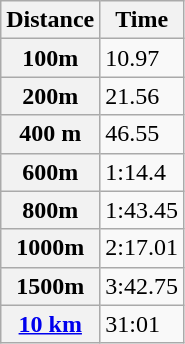<table class="wikitable">
<tr>
<th>Distance</th>
<th>Time</th>
</tr>
<tr>
<th>100m</th>
<td>10.97</td>
</tr>
<tr>
<th>200m</th>
<td>21.56</td>
</tr>
<tr>
<th 400m>400 m</th>
<td>46.55</td>
</tr>
<tr>
<th>600m</th>
<td>1:14.4</td>
</tr>
<tr>
<th>800m</th>
<td>1:43.45</td>
</tr>
<tr>
<th>1000m</th>
<td>2:17.01</td>
</tr>
<tr>
<th>1500m</th>
<td>3:42.75</td>
</tr>
<tr>
<th><a href='#'>10 km</a></th>
<td>31:01</td>
</tr>
</table>
